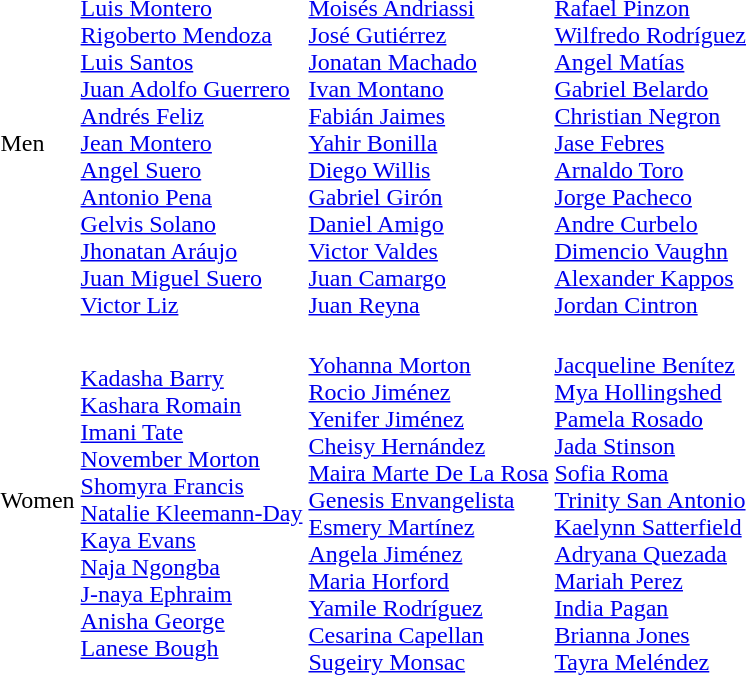<table>
<tr>
<td>Men</td>
<td><br><a href='#'>Luis Montero</a><br><a href='#'>Rigoberto Mendoza</a><br><a href='#'>Luis Santos</a><br><a href='#'>Juan Adolfo Guerrero</a><br><a href='#'>Andrés Feliz</a><br><a href='#'>Jean Montero</a><br><a href='#'>Angel Suero</a><br><a href='#'>Antonio Pena</a><br><a href='#'>Gelvis Solano</a><br><a href='#'>Jhonatan Aráujo</a><br><a href='#'>Juan Miguel Suero</a><br><a href='#'>Victor Liz</a></td>
<td><br><a href='#'>Moisés Andriassi</a><br><a href='#'>José Gutiérrez</a><br><a href='#'>Jonatan Machado</a><br><a href='#'>Ivan Montano</a><br><a href='#'>Fabián Jaimes</a><br><a href='#'>Yahir Bonilla</a><br><a href='#'>Diego Willis</a><br><a href='#'>Gabriel Girón</a><br><a href='#'>Daniel Amigo</a><br><a href='#'>Victor Valdes</a><br><a href='#'>Juan Camargo</a><br><a href='#'>Juan Reyna</a></td>
<td><br><a href='#'>Rafael Pinzon</a><br><a href='#'>Wilfredo Rodríguez</a><br><a href='#'>Angel Matías</a><br><a href='#'>Gabriel Belardo</a><br><a href='#'>Christian Negron</a><br><a href='#'>Jase Febres</a><br><a href='#'>Arnaldo Toro</a><br><a href='#'>Jorge Pacheco</a><br><a href='#'>Andre Curbelo</a><br><a href='#'>Dimencio Vaughn</a><br><a href='#'>Alexander Kappos</a><br><a href='#'>Jordan Cintron</a></td>
</tr>
<tr>
<td>Women</td>
<td><br><a href='#'>Kadasha Barry</a><br><a href='#'>Kashara Romain</a><br><a href='#'>Imani Tate</a><br><a href='#'>November Morton</a><br><a href='#'>Shomyra Francis</a><br><a href='#'>Natalie Kleemann-Day</a><br><a href='#'>Kaya Evans</a><br><a href='#'>Naja Ngongba</a><br><a href='#'>J-naya Ephraim</a><br><a href='#'>Anisha George</a><br><a href='#'>Lanese Bough</a></td>
<td><br><a href='#'>Yohanna Morton</a><br><a href='#'>Rocio Jiménez</a><br><a href='#'>Yenifer Jiménez</a><br><a href='#'>Cheisy Hernández</a><br><a href='#'>Maira Marte De La Rosa</a><br><a href='#'>Genesis Envangelista</a><br><a href='#'>Esmery Martínez</a><br><a href='#'>Angela Jiménez</a><br><a href='#'>Maria Horford</a><br><a href='#'>Yamile Rodríguez</a><br><a href='#'>Cesarina Capellan</a><br><a href='#'>Sugeiry Monsac</a></td>
<td><br><a href='#'>Jacqueline Benítez</a><br><a href='#'>Mya Hollingshed</a><br><a href='#'>Pamela Rosado</a><br><a href='#'>Jada Stinson</a><br><a href='#'>Sofia Roma</a><br><a href='#'>Trinity San Antonio</a><br><a href='#'>Kaelynn Satterfield</a><br><a href='#'>Adryana Quezada</a><br><a href='#'>Mariah Perez</a><br><a href='#'>India Pagan</a><br><a href='#'>Brianna Jones</a><br><a href='#'>Tayra Meléndez</a></td>
</tr>
</table>
